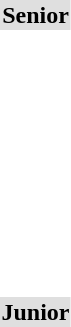<table>
<tr bgcolor="DFDFDF">
<td colspan="4" align="center"><strong>Senior</strong></td>
</tr>
<tr>
<td><br></td>
<td></td>
<td></td>
<td></td>
</tr>
<tr>
<td><br></td>
<td></td>
<td></td>
<td></td>
</tr>
<tr>
<td><br></td>
<td></td>
<td></td>
<td></td>
</tr>
<tr>
<td><br></td>
<td></td>
<td></td>
<td></td>
</tr>
<tr>
<td><br></td>
<td></td>
<td></td>
<td></td>
</tr>
<tr>
<td><br></td>
<td></td>
<td></td>
<td></td>
</tr>
<tr>
<td><br></td>
<td></td>
<td></td>
<td></td>
</tr>
<tr>
<td><br></td>
<td></td>
<td></td>
<td></td>
</tr>
<tr bgcolor="DFDFDF">
<td colspan="4" align="center"><strong>Junior</strong></td>
</tr>
<tr>
<td><br></td>
<td></td>
<td></td>
<td></td>
</tr>
<tr>
<td><br></td>
<td></td>
<td></td>
<td></td>
</tr>
<tr>
<td><br></td>
<td></td>
<td></td>
<td></td>
</tr>
<tr>
<td><br></td>
<td></td>
<td></td>
<td></td>
</tr>
<tr>
<td><br></td>
<td></td>
<td></td>
<td></td>
</tr>
<tr>
<td><br></td>
<td></td>
<td></td>
<td></td>
</tr>
<tr>
<td><br></td>
<td></td>
<td></td>
<td></td>
</tr>
<tr>
<td><br></td>
<td></td>
<td></td>
<td></td>
</tr>
</table>
